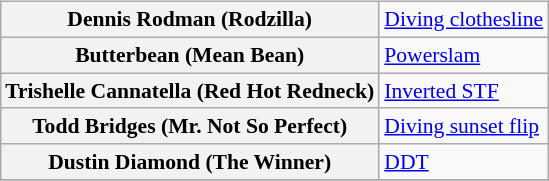<table class=wikitable style="font-size:90%; margin: 0.5em 0 0.5em 1em; float: right">
<tr>
<th>Dennis Rodman (Rodzilla)</th>
<td><a href='#'>Diving clothesline</a></td>
</tr>
<tr>
<th>Butterbean (Mean Bean)</th>
<td><a href='#'>Powerslam</a></td>
</tr>
<tr>
<th>Trishelle Cannatella (Red Hot Redneck)</th>
<td><a href='#'>Inverted STF</a></td>
</tr>
<tr>
<th>Todd Bridges (Mr. Not So Perfect)</th>
<td><a href='#'>Diving sunset flip</a></td>
</tr>
<tr>
<th>Dustin Diamond (The Winner)</th>
<td><a href='#'>DDT</a></td>
</tr>
<tr>
</tr>
</table>
